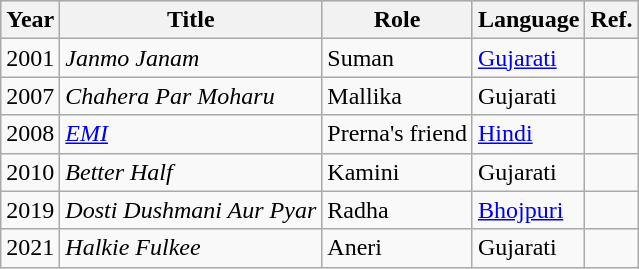<table class="wikitable sortable">
<tr style="background:#ccc; text-align:center;">
<th>Year</th>
<th>Title</th>
<th>Role</th>
<th>Language</th>
<th class="unsortable">Ref.</th>
</tr>
<tr>
<td>2001</td>
<td><em>Janmo Janam</em></td>
<td>Suman</td>
<td><a href='#'>Gujarati</a></td>
<td></td>
</tr>
<tr>
<td>2007</td>
<td><em>Chahera Par Moharu</em></td>
<td>Mallika</td>
<td>Gujarati</td>
<td></td>
</tr>
<tr>
<td>2008</td>
<td><em><a href='#'>EMI</a></em></td>
<td>Prerna's friend</td>
<td><a href='#'>Hindi</a></td>
<td></td>
</tr>
<tr>
<td>2010</td>
<td><em>Better Half</em></td>
<td>Kamini</td>
<td>Gujarati</td>
<td></td>
</tr>
<tr>
<td>2019</td>
<td><em>Dosti Dushmani Aur Pyar</em></td>
<td>Radha</td>
<td><a href='#'>Bhojpuri</a></td>
<td></td>
</tr>
<tr>
<td>2021</td>
<td><em>Halkie Fulkee</em></td>
<td>Aneri</td>
<td>Gujarati</td>
<td></td>
</tr>
</table>
